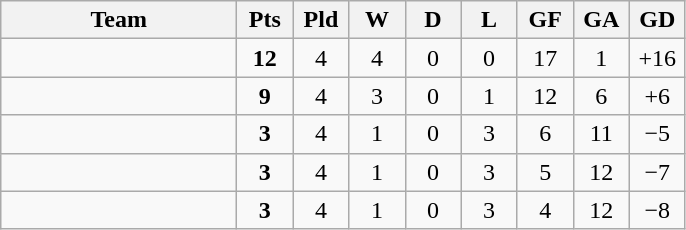<table class=wikitable style="text-align:center">
<tr>
<th width=150>Team</th>
<th width=30>Pts</th>
<th width=30>Pld</th>
<th width=30>W</th>
<th width=30>D</th>
<th width=30>L</th>
<th width=30>GF</th>
<th width=30>GA</th>
<th width=30>GD</th>
</tr>
<tr>
<td align=left></td>
<td><strong>12</strong></td>
<td>4</td>
<td>4</td>
<td>0</td>
<td>0</td>
<td>17</td>
<td>1</td>
<td>+16</td>
</tr>
<tr>
<td align=left></td>
<td><strong>9</strong></td>
<td>4</td>
<td>3</td>
<td>0</td>
<td>1</td>
<td>12</td>
<td>6</td>
<td>+6</td>
</tr>
<tr>
<td align=left></td>
<td><strong>3</strong></td>
<td>4</td>
<td>1</td>
<td>0</td>
<td>3</td>
<td>6</td>
<td>11</td>
<td>−5</td>
</tr>
<tr>
<td align=left></td>
<td><strong>3</strong></td>
<td>4</td>
<td>1</td>
<td>0</td>
<td>3</td>
<td>5</td>
<td>12</td>
<td>−7</td>
</tr>
<tr>
<td align=left></td>
<td><strong>3</strong></td>
<td>4</td>
<td>1</td>
<td>0</td>
<td>3</td>
<td>4</td>
<td>12</td>
<td>−8</td>
</tr>
</table>
